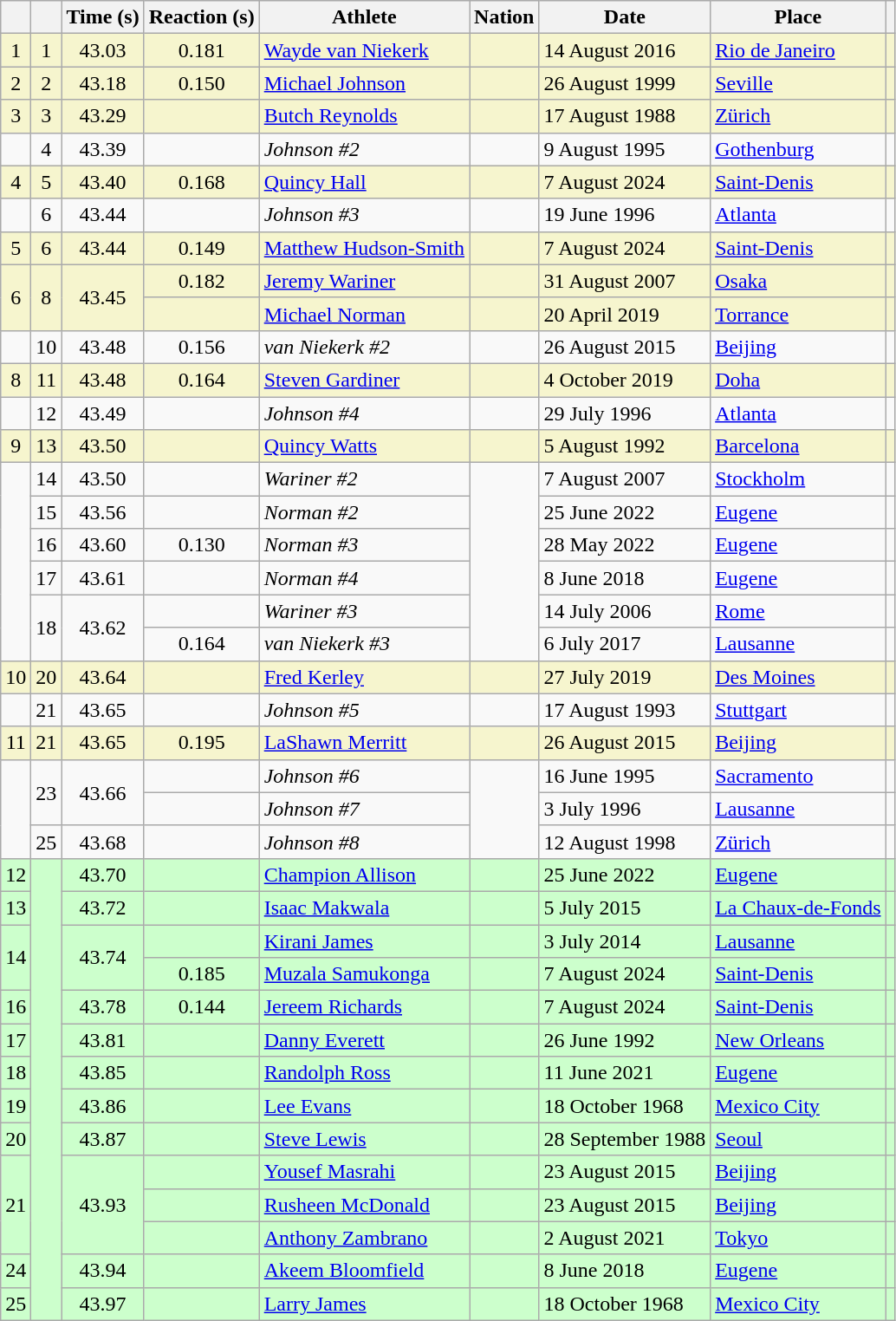<table class="wikitable sortable">
<tr>
<th></th>
<th></th>
<th>Time (s)</th>
<th>Reaction (s)</th>
<th>Athlete</th>
<th>Nation</th>
<th>Date</th>
<th>Place</th>
<th class="unsortable"></th>
</tr>
<tr bgcolor="#f6F5CE">
<td align=center>1</td>
<td align=center>1</td>
<td align=center>43.03</td>
<td align=center>0.181</td>
<td><a href='#'>Wayde van Niekerk</a></td>
<td></td>
<td>14 August 2016</td>
<td><a href='#'>Rio de Janeiro</a></td>
<td></td>
</tr>
<tr bgcolor="#f6F5CE">
<td align=center>2</td>
<td align=center>2</td>
<td align=center>43.18</td>
<td align=center>0.150</td>
<td><a href='#'>Michael Johnson</a></td>
<td></td>
<td>26 August 1999</td>
<td><a href='#'>Seville</a></td>
<td></td>
</tr>
<tr bgcolor="#f6F5CE">
<td align=center>3</td>
<td align=center>3</td>
<td align=center>43.29</td>
<td></td>
<td><a href='#'>Butch Reynolds</a></td>
<td></td>
<td>17 August 1988</td>
<td><a href='#'>Zürich</a></td>
<td></td>
</tr>
<tr>
<td></td>
<td align=center>4</td>
<td align=center>43.39</td>
<td align=center></td>
<td><em>Johnson #2</em></td>
<td></td>
<td>9 August 1995</td>
<td><a href='#'>Gothenburg</a></td>
<td></td>
</tr>
<tr bgcolor="#f6F5CE">
<td align=center>4</td>
<td align=center>5</td>
<td align=center>43.40</td>
<td align=center>0.168</td>
<td><a href='#'>Quincy Hall</a></td>
<td></td>
<td>7 August 2024</td>
<td><a href='#'>Saint-Denis</a></td>
<td></td>
</tr>
<tr>
<td></td>
<td align=center>6</td>
<td align=center>43.44</td>
<td align=center></td>
<td><em>Johnson #3</em></td>
<td></td>
<td>19 June 1996</td>
<td><a href='#'>Atlanta</a></td>
<td></td>
</tr>
<tr bgcolor="#f6F5CE">
<td align=center>5</td>
<td align=center>6</td>
<td align=center>43.44</td>
<td align=center>0.149</td>
<td><a href='#'>Matthew Hudson-Smith</a></td>
<td></td>
<td>7 August 2024</td>
<td><a href='#'>Saint-Denis</a></td>
<td></td>
</tr>
<tr bgcolor="#f6F5CE">
<td rowspan="2" align=center>6</td>
<td rowspan="2" align=center>8</td>
<td rowspan="2" align=center>43.45</td>
<td align=center>0.182</td>
<td><a href='#'>Jeremy Wariner</a></td>
<td></td>
<td>31 August 2007</td>
<td><a href='#'>Osaka</a></td>
<td></td>
</tr>
<tr bgcolor="#f6F5CE">
<td align=center></td>
<td><a href='#'>Michael Norman</a></td>
<td></td>
<td>20 April 2019</td>
<td><a href='#'>Torrance</a></td>
<td></td>
</tr>
<tr>
<td></td>
<td align=center>10</td>
<td align=center>43.48</td>
<td align=center>0.156</td>
<td><em>van Niekerk #2</em></td>
<td></td>
<td>26 August 2015</td>
<td><a href='#'>Beijing</a></td>
<td></td>
</tr>
<tr bgcolor="#f6F5CE">
<td align=center>8</td>
<td align=center>11</td>
<td align=center>43.48</td>
<td align=center>0.164</td>
<td><a href='#'>Steven Gardiner</a></td>
<td></td>
<td>4 October 2019</td>
<td><a href='#'>Doha</a></td>
<td></td>
</tr>
<tr>
<td></td>
<td align=center>12</td>
<td align=center>43.49</td>
<td align=center></td>
<td><em>Johnson #4</em></td>
<td></td>
<td>29 July 1996</td>
<td><a href='#'>Atlanta</a></td>
<td></td>
</tr>
<tr bgcolor="#f6F5CE">
<td align=center>9</td>
<td align=center>13</td>
<td align=center>43.50</td>
<td></td>
<td><a href='#'>Quincy Watts</a></td>
<td></td>
<td>5 August 1992</td>
<td><a href='#'>Barcelona</a></td>
<td></td>
</tr>
<tr>
<td rowspan="6"></td>
<td align=center>14</td>
<td align=center>43.50</td>
<td></td>
<td><em>Wariner #2</em></td>
<td rowspan="6"></td>
<td>7 August 2007</td>
<td><a href='#'>Stockholm</a></td>
<td></td>
</tr>
<tr>
<td align=center>15</td>
<td align=center>43.56</td>
<td></td>
<td><em>Norman #2</em></td>
<td>25 June 2022</td>
<td><a href='#'>Eugene</a></td>
<td></td>
</tr>
<tr>
<td align=center>16</td>
<td align=center>43.60</td>
<td align=center>0.130</td>
<td><em>Norman #3</em></td>
<td>28 May 2022</td>
<td><a href='#'>Eugene</a></td>
<td></td>
</tr>
<tr>
<td align=center>17</td>
<td align=center>43.61</td>
<td></td>
<td><em>Norman #4</em></td>
<td>8 June 2018</td>
<td><a href='#'>Eugene</a></td>
<td></td>
</tr>
<tr>
<td rowspan="2" align=center>18</td>
<td rowspan="2" align=center>43.62</td>
<td></td>
<td><em>Wariner #3</em></td>
<td>14 July 2006</td>
<td><a href='#'>Rome</a></td>
<td></td>
</tr>
<tr>
<td align=center>0.164</td>
<td><em>van Niekerk #3</em></td>
<td>6 July 2017</td>
<td><a href='#'>Lausanne</a></td>
<td></td>
</tr>
<tr bgcolor="#f6F5CE">
<td align=center>10</td>
<td align=center>20</td>
<td align=center>43.64</td>
<td align=center></td>
<td><a href='#'>Fred Kerley</a></td>
<td></td>
<td>27 July 2019</td>
<td><a href='#'>Des Moines</a></td>
<td></td>
</tr>
<tr>
<td></td>
<td align=center>21</td>
<td align=center>43.65</td>
<td align=center></td>
<td><em>Johnson #5</em></td>
<td></td>
<td>17 August 1993</td>
<td><a href='#'>Stuttgart</a></td>
<td></td>
</tr>
<tr bgcolor="#f6F5CE">
<td align=center>11</td>
<td align=center>21</td>
<td align=center>43.65</td>
<td align=center>0.195</td>
<td><a href='#'>LaShawn Merritt</a></td>
<td></td>
<td>26 August 2015</td>
<td><a href='#'>Beijing</a></td>
<td></td>
</tr>
<tr>
<td rowspan="3"></td>
<td rowspan=2 align=center>23</td>
<td rowspan="2" align=center>43.66</td>
<td></td>
<td><em>Johnson #6</em></td>
<td rowspan="3"></td>
<td>16 June 1995</td>
<td><a href='#'>Sacramento</a></td>
<td></td>
</tr>
<tr>
<td></td>
<td><em>Johnson #7</em></td>
<td>3 July 1996</td>
<td><a href='#'>Lausanne</a></td>
<td></td>
</tr>
<tr>
<td align=center>25</td>
<td align=center>43.68</td>
<td></td>
<td><em>Johnson #8</em></td>
<td>12 August 1998</td>
<td><a href='#'>Zürich</a></td>
<td></td>
</tr>
<tr bgcolor=#CCFFCC>
<td align=center>12</td>
<td rowspan="14" align=center></td>
<td align=center>43.70</td>
<td></td>
<td><a href='#'>Champion Allison</a></td>
<td></td>
<td>25 June 2022</td>
<td><a href='#'>Eugene</a></td>
<td></td>
</tr>
<tr bgcolor=#CCFFCC>
<td align=center>13</td>
<td align=center>43.72</td>
<td></td>
<td><a href='#'>Isaac Makwala</a></td>
<td></td>
<td>5 July 2015</td>
<td><a href='#'>La Chaux-de-Fonds</a></td>
<td></td>
</tr>
<tr bgcolor=#CCFFCC>
<td rowspan="2" align=center>14</td>
<td rowspan="2" align=center>43.74</td>
<td></td>
<td><a href='#'>Kirani James</a></td>
<td></td>
<td>3 July 2014</td>
<td><a href='#'>Lausanne</a></td>
<td></td>
</tr>
<tr bgcolor=#CCFFCC>
<td align=center>0.185</td>
<td><a href='#'>Muzala Samukonga</a></td>
<td></td>
<td>7 August 2024</td>
<td><a href='#'>Saint-Denis</a></td>
<td></td>
</tr>
<tr bgcolor="#CCFFCC">
<td align=center>16</td>
<td align=center>43.78</td>
<td align=center>0.144</td>
<td><a href='#'>Jereem Richards</a></td>
<td></td>
<td>7 August 2024</td>
<td><a href='#'>Saint-Denis</a></td>
<td></td>
</tr>
<tr bgcolor="#CCFFCC">
<td align=center>17</td>
<td align=center>43.81</td>
<td></td>
<td><a href='#'>Danny Everett</a></td>
<td></td>
<td>26 June 1992</td>
<td><a href='#'>New Orleans</a></td>
<td></td>
</tr>
<tr bgcolor="#CCFFCC">
<td align=center>18</td>
<td align=center>43.85</td>
<td></td>
<td><a href='#'>Randolph Ross</a></td>
<td></td>
<td>11 June 2021</td>
<td><a href='#'>Eugene</a></td>
<td></td>
</tr>
<tr bgcolor="#CCFFCC">
<td align=center>19</td>
<td align=center>43.86 </td>
<td></td>
<td><a href='#'>Lee Evans</a></td>
<td></td>
<td>18 October 1968</td>
<td><a href='#'>Mexico City</a></td>
<td></td>
</tr>
<tr bgcolor="#CCFFCC">
<td align=center>20</td>
<td align=center>43.87</td>
<td></td>
<td><a href='#'>Steve Lewis</a></td>
<td></td>
<td>28 September 1988</td>
<td><a href='#'>Seoul</a></td>
<td></td>
</tr>
<tr bgcolor="#CCFFCC">
<td rowspan="3" align=center>21</td>
<td rowspan="3" align=center>43.93</td>
<td></td>
<td><a href='#'>Yousef Masrahi</a></td>
<td></td>
<td>23 August 2015</td>
<td><a href='#'>Beijing</a></td>
<td></td>
</tr>
<tr bgcolor="#CCFFCC">
<td></td>
<td><a href='#'>Rusheen McDonald</a></td>
<td></td>
<td>23 August 2015</td>
<td><a href='#'>Beijing</a></td>
<td></td>
</tr>
<tr bgcolor="#CCFFCC">
<td></td>
<td><a href='#'>Anthony Zambrano</a></td>
<td></td>
<td>2 August 2021</td>
<td><a href='#'>Tokyo</a></td>
<td></td>
</tr>
<tr bgcolor="#CCFFCC">
<td align=center>24</td>
<td align=center>43.94</td>
<td></td>
<td><a href='#'>Akeem Bloomfield</a></td>
<td></td>
<td>8 June 2018</td>
<td><a href='#'>Eugene</a></td>
<td></td>
</tr>
<tr bgcolor="#CCFFCC">
<td align=center>25</td>
<td align=center>43.97</td>
<td></td>
<td><a href='#'>Larry James</a></td>
<td></td>
<td>18 October 1968</td>
<td><a href='#'>Mexico City</a></td>
<td></td>
</tr>
</table>
